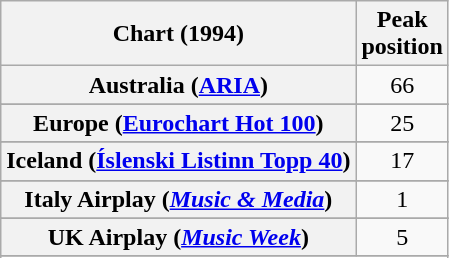<table class="wikitable sortable plainrowheaders" style="text-align:center">
<tr>
<th>Chart (1994)</th>
<th>Peak<br>position</th>
</tr>
<tr>
<th scope="row">Australia (<a href='#'>ARIA</a>)</th>
<td>66</td>
</tr>
<tr>
</tr>
<tr>
</tr>
<tr>
</tr>
<tr>
<th scope="row">Europe (<a href='#'>Eurochart Hot 100</a>)</th>
<td>25</td>
</tr>
<tr>
</tr>
<tr>
</tr>
<tr>
<th scope="row">Iceland (<a href='#'>Íslenski Listinn Topp 40</a>)</th>
<td>17</td>
</tr>
<tr>
</tr>
<tr>
<th scope="row">Italy Airplay (<em><a href='#'>Music & Media</a></em>)</th>
<td>1</td>
</tr>
<tr>
</tr>
<tr>
</tr>
<tr>
</tr>
<tr>
<th scope="row">UK Airplay (<em><a href='#'>Music Week</a></em>)</th>
<td>5</td>
</tr>
<tr>
</tr>
<tr>
</tr>
<tr>
</tr>
</table>
